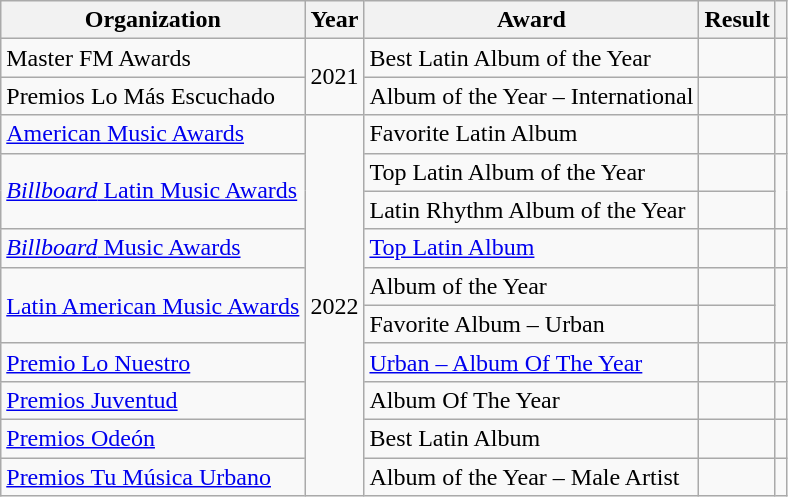<table class="wikitable sortable plainrowheaders">
<tr>
<th scope="col">Organization</th>
<th scope="col">Year</th>
<th scope="col">Award</th>
<th scope="col">Result</th>
<th class="unsortable"></th>
</tr>
<tr>
<td>Master FM Awards</td>
<td rowspan=2>2021</td>
<td>Best Latin Album of the Year</td>
<td></td>
<td align="center"></td>
</tr>
<tr>
<td>Premios Lo Más Escuchado</td>
<td>Album of the Year – International</td>
<td></td>
<td align="center"></td>
</tr>
<tr>
<td><a href='#'>American Music Awards</a></td>
<td rowspan="10">2022</td>
<td>Favorite Latin Album</td>
<td></td>
<td align="center"></td>
</tr>
<tr>
<td rowspan="2"><a href='#'><em>Billboard</em> Latin Music Awards</a></td>
<td>Top Latin Album of the Year</td>
<td></td>
<td rowspan="2" style="text-align:center;"></td>
</tr>
<tr>
<td>Latin Rhythm Album of the Year</td>
<td></td>
</tr>
<tr>
<td><a href='#'><em>Billboard</em> Music Awards</a></td>
<td><a href='#'>Top Latin Album</a></td>
<td></td>
<td align="center"></td>
</tr>
<tr>
<td rowspan="2"><a href='#'>Latin American Music Awards</a></td>
<td>Album of the Year</td>
<td></td>
<td rowspan="2" style="text-align:center;"></td>
</tr>
<tr>
<td>Favorite Album – Urban</td>
<td></td>
</tr>
<tr>
<td><a href='#'>Premio Lo Nuestro</a></td>
<td><a href='#'>Urban – Album Of The Year</a></td>
<td></td>
<td align="center"></td>
</tr>
<tr>
<td><a href='#'>Premios Juventud</a></td>
<td>Album Of The Year</td>
<td></td>
<td align="center"></td>
</tr>
<tr>
<td><a href='#'>Premios Odeón</a></td>
<td>Best Latin Album</td>
<td></td>
<td align="center"></td>
</tr>
<tr>
<td><a href='#'>Premios Tu Música Urbano</a></td>
<td>Album of the Year – Male Artist</td>
<td></td>
<td align="center"></td>
</tr>
</table>
